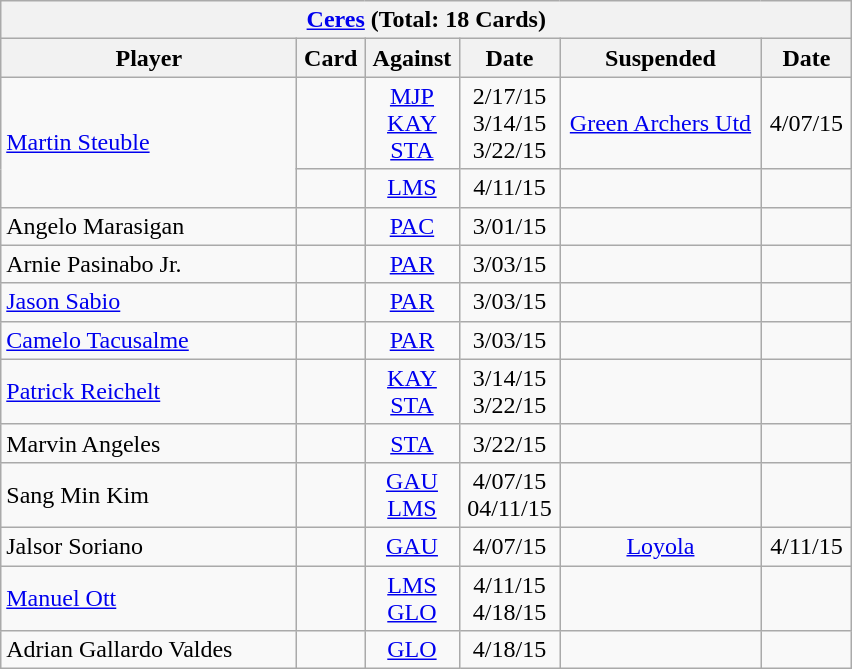<table class="wikitable collapsible collapsed">
<tr>
<th colspan="6" style="width:560px"><a href='#'>Ceres</a> (Total: 18 Cards)							</th>
</tr>
<tr>
<th style="width:180px">Player</th>
<th style="width: 30px">Card</th>
<th style="width: 50px">Against</th>
<th style="width: 50px">Date</th>
<th style="width:120px">Suspended</th>
<th style="width: 50px">Date</th>
</tr>
<tr>
<td rowspan="2" style="text-align:left"> <a href='#'>Martin Steuble</a></td>
<td style="text-align:center"><br><br></td>
<td style="text-align:center"><a href='#'>MJP</a><br><a href='#'>KAY</a><br><a href='#'>STA</a></td>
<td style="text-align:center">2/17/15<br>3/14/15<br>3/22/15</td>
<td style="text-align:center"><a href='#'>Green Archers Utd</a></td>
<td style="text-align:center">4/07/15</td>
</tr>
<tr>
<td style="text-align:center"></td>
<td style="text-align:center"><a href='#'>LMS</a></td>
<td style="text-align:center">4/11/15</td>
<td style="text-align:center"></td>
<td style="text-align:center"></td>
</tr>
<tr>
<td style="text-align:left"> Angelo Marasigan</td>
<td style="text-align:center"></td>
<td style="text-align:center"><a href='#'>PAC</a></td>
<td style="text-align:center">3/01/15</td>
<td style="text-align:center"></td>
<td style="text-align:center"></td>
</tr>
<tr>
<td style="text-align:left"> Arnie Pasinabo Jr.</td>
<td style="text-align:center"></td>
<td style="text-align:center"><a href='#'>PAR</a></td>
<td style="text-align:center">3/03/15</td>
<td style="text-align:center"></td>
<td style="text-align:center"></td>
</tr>
<tr>
<td style="text-align:left"> <a href='#'>Jason Sabio</a></td>
<td style="text-align:center"></td>
<td style="text-align:center"><a href='#'>PAR</a></td>
<td style="text-align:center">3/03/15</td>
<td style="text-align:center"></td>
<td style="text-align:center"></td>
</tr>
<tr>
<td style="text-align:left"> <a href='#'>Camelo Tacusalme</a></td>
<td style="text-align:center"></td>
<td style="text-align:center"><a href='#'>PAR</a></td>
<td style="text-align:center">3/03/15</td>
<td style="text-align:center"></td>
<td style="text-align:center"></td>
</tr>
<tr>
<td style="text-align:left"> <a href='#'>Patrick Reichelt</a></td>
<td style="text-align:center"><br></td>
<td style="text-align:center"><a href='#'>KAY</a><br><a href='#'>STA</a></td>
<td style="text-align:center">3/14/15<br>3/22/15</td>
<td style="text-align:center"></td>
<td style="text-align:center"></td>
</tr>
<tr>
<td style="text-align:left"> Marvin Angeles</td>
<td style="text-align:center"></td>
<td style="text-align:center"><a href='#'>STA</a></td>
<td style="text-align:center">3/22/15</td>
<td style="text-align:center"></td>
<td style="text-align:center"></td>
</tr>
<tr>
<td style="text-align:left"> Sang Min Kim</td>
<td style="text-align:center"><br></td>
<td style="text-align:center"><a href='#'>GAU</a><br><a href='#'>LMS</a></td>
<td style="text-align:center">4/07/15<br>04/11/15</td>
<td style="text-align:center"></td>
<td style="text-align:center"></td>
</tr>
<tr>
<td style="text-align:left"> Jalsor Soriano</td>
<td style="text-align:center"></td>
<td style="text-align:center"><a href='#'>GAU</a></td>
<td style="text-align:center">4/07/15</td>
<td style="text-align:center"><a href='#'>Loyola</a></td>
<td style="text-align:center">4/11/15</td>
</tr>
<tr>
<td style="text-align:left"> <a href='#'>Manuel Ott</a></td>
<td style="text-align:center"><br></td>
<td style="text-align:center"><a href='#'>LMS</a><br><a href='#'>GLO</a></td>
<td style="text-align:center">4/11/15<br>4/18/15</td>
<td style="text-align:center"></td>
<td style="text-align:center"></td>
</tr>
<tr>
<td style="text-align:left"> Adrian Gallardo Valdes</td>
<td style="text-align:center"></td>
<td style="text-align:center"><a href='#'>GLO</a></td>
<td style="text-align:center">4/18/15</td>
<td style="text-align:center"></td>
<td style="text-align:center"></td>
</tr>
</table>
